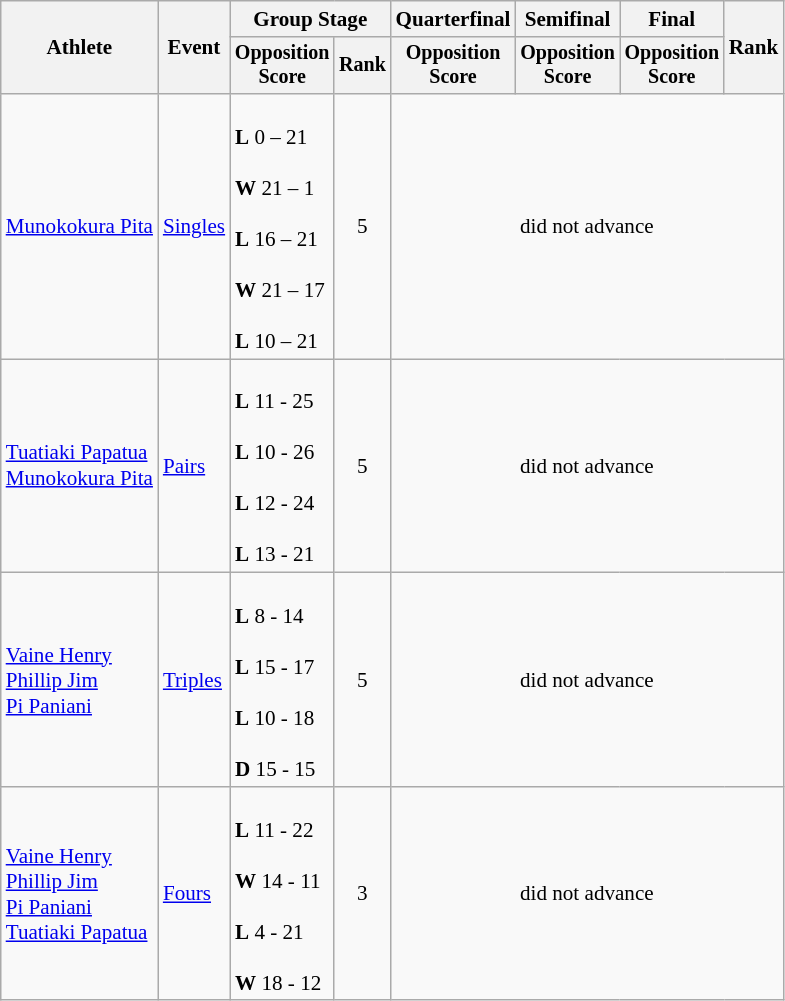<table class="wikitable" style="font-size:88%">
<tr>
<th rowspan=2>Athlete</th>
<th rowspan=2>Event</th>
<th colspan=2>Group Stage</th>
<th>Quarterfinal</th>
<th>Semifinal</th>
<th>Final</th>
<th rowspan=2>Rank</th>
</tr>
<tr style="font-size:95%">
<th>Opposition<br>Score</th>
<th>Rank</th>
<th>Opposition<br>Score</th>
<th>Opposition<br>Score</th>
<th>Opposition<br>Score</th>
</tr>
<tr align=center>
<td align=left><a href='#'>Munokokura Pita</a></td>
<td align=left><a href='#'>Singles</a></td>
<td align=left><br><strong>L</strong> 0 – 21<br><br><strong>W</strong> 21 – 1<br><br><strong>L</strong> 16 – 21<br><br><strong>W</strong> 21 – 17<br><br><strong>L</strong> 10 – 21</td>
<td>5</td>
<td colspan=4>did not advance</td>
</tr>
<tr align=center>
<td align=left><a href='#'>Tuatiaki Papatua</a><br><a href='#'>Munokokura Pita</a></td>
<td align=left><a href='#'>Pairs</a></td>
<td align=left><br><strong>L</strong> 11 - 25<br><br><strong>L</strong> 10 - 26<br><br><strong>L</strong> 12 - 24<br><br><strong>L</strong> 13 - 21</td>
<td>5</td>
<td colspan=4>did not advance</td>
</tr>
<tr align=center>
<td align=left><a href='#'>Vaine Henry</a><br><a href='#'>Phillip Jim</a><br><a href='#'>Pi Paniani</a></td>
<td align=left><a href='#'>Triples</a></td>
<td align=left><br><strong>L</strong> 8 - 14<br><br><strong>L</strong> 15 - 17<br><br><strong>L</strong> 10 - 18<br><br><strong>D</strong> 15 - 15</td>
<td>5</td>
<td colspan=4>did not advance</td>
</tr>
<tr align=center>
<td align=left><a href='#'>Vaine Henry</a><br><a href='#'>Phillip Jim</a><br><a href='#'>Pi Paniani</a><br><a href='#'>Tuatiaki Papatua</a></td>
<td align=left><a href='#'>Fours</a></td>
<td align=left><br><strong>L</strong> 11 - 22<br><br><strong>W</strong> 14 - 11<br><br><strong>L</strong> 4 - 21<br><br><strong>W</strong> 18 - 12</td>
<td>3</td>
<td colspan=4>did not advance</td>
</tr>
</table>
